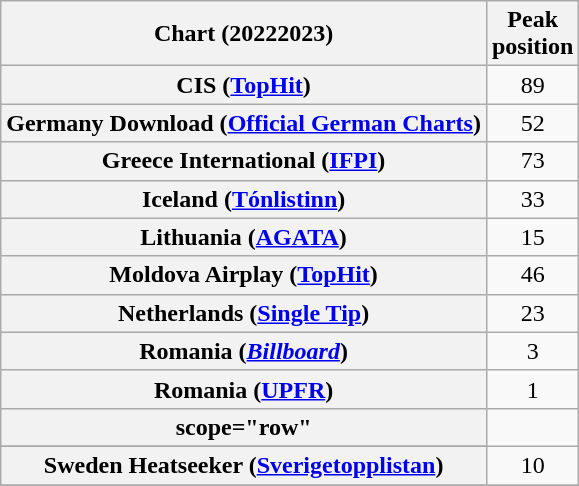<table class="wikitable sortable plainrowheaders" style="text-align:center">
<tr>
<th scope="col">Chart (20222023)</th>
<th scope="col">Peak<br>position</th>
</tr>
<tr>
<th scope="row">CIS (<a href='#'>TopHit</a>)</th>
<td>89</td>
</tr>
<tr>
<th scope="row">Germany Download (<a href='#'>Official German Charts</a>)</th>
<td>52</td>
</tr>
<tr>
<th scope="row">Greece International (<a href='#'>IFPI</a>)</th>
<td>73</td>
</tr>
<tr>
<th scope="row">Iceland (<a href='#'>Tónlistinn</a>)</th>
<td>33</td>
</tr>
<tr>
<th scope="row">Lithuania (<a href='#'>AGATA</a>)</th>
<td>15</td>
</tr>
<tr>
<th scope="row">Moldova Airplay (<a href='#'>TopHit</a>)</th>
<td>46</td>
</tr>
<tr>
<th scope="row">Netherlands (<a href='#'>Single Tip</a>)</th>
<td>23</td>
</tr>
<tr>
<th scope="row">Romania (<em><a href='#'>Billboard</a></em>)</th>
<td>3</td>
</tr>
<tr>
<th scope="row">Romania (<a href='#'>UPFR</a>)</th>
<td>1</td>
</tr>
<tr>
<th>scope="row"</th>
</tr>
<tr>
</tr>
<tr>
<th scope="row">Sweden Heatseeker (<a href='#'>Sverigetopplistan</a>)</th>
<td>10</td>
</tr>
<tr>
</tr>
</table>
